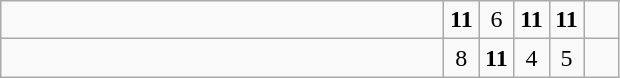<table class="wikitable">
<tr>
<td style="width:18em"></td>
<td align=center style="width:1em"><strong>11</strong></td>
<td align=center style="width:1em">6</td>
<td align=center style="width:1em"><strong>11</strong></td>
<td align=center style="width:1em"><strong>11</strong></td>
<td align=center style="width:1em"></td>
</tr>
<tr>
<td style="width:18em"></td>
<td align=center style="width:1em">8</td>
<td align=center style="width:1em"><strong>11</strong></td>
<td align=center style="width:1em">4</td>
<td align=center style="width:1em">5</td>
<td align=center style="width:1em"></td>
</tr>
</table>
